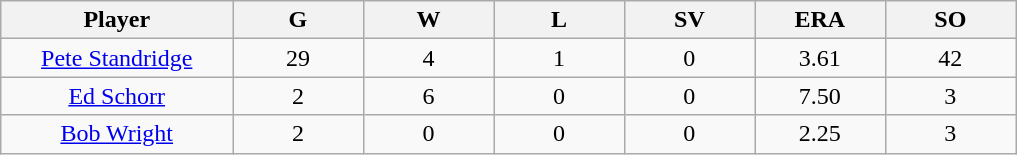<table class="wikitable sortable">
<tr>
<th bgcolor="#DDDDFF" width="16%">Player</th>
<th bgcolor="#DDDDFF" width="9%">G</th>
<th bgcolor="#DDDDFF" width="9%">W</th>
<th bgcolor="#DDDDFF" width="9%">L</th>
<th bgcolor="#DDDDFF" width="9%">SV</th>
<th bgcolor="#DDDDFF" width="9%">ERA</th>
<th bgcolor="#DDDDFF" width="9%">SO</th>
</tr>
<tr align="center">
<td><a href='#'>Pete Standridge</a></td>
<td>29</td>
<td>4</td>
<td>1</td>
<td>0</td>
<td>3.61</td>
<td>42</td>
</tr>
<tr align=center>
<td><a href='#'>Ed Schorr</a></td>
<td>2</td>
<td>6</td>
<td>0</td>
<td>0</td>
<td>7.50</td>
<td>3</td>
</tr>
<tr align=center>
<td><a href='#'>Bob Wright</a></td>
<td>2</td>
<td>0</td>
<td>0</td>
<td>0</td>
<td>2.25</td>
<td>3</td>
</tr>
</table>
